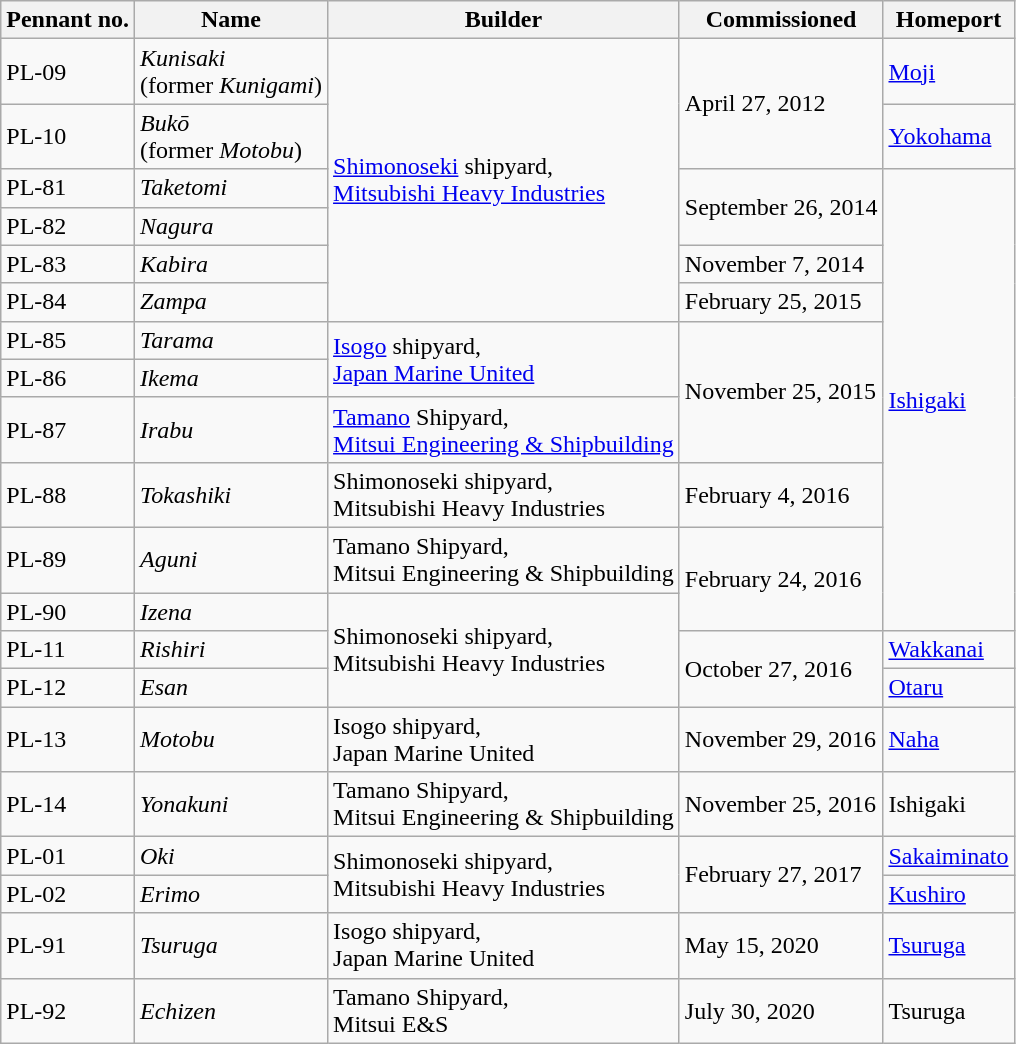<table class="wikitable">
<tr>
<th>Pennant no.</th>
<th>Name</th>
<th>Builder</th>
<th>Commissioned</th>
<th>Homeport</th>
</tr>
<tr>
<td>PL-09</td>
<td><em>Kunisaki</em><br>(former <em>Kunigami</em>)</td>
<td rowspan="6"><a href='#'>Shimonoseki</a> shipyard, <br><a href='#'>Mitsubishi Heavy Industries</a></td>
<td rowspan="2">April 27, 2012</td>
<td><a href='#'>Moji</a></td>
</tr>
<tr>
<td>PL-10</td>
<td><em>Bukō</em><br>(former <em>Motobu</em>)</td>
<td><a href='#'>Yokohama</a></td>
</tr>
<tr>
<td>PL-81</td>
<td><em>Taketomi</em></td>
<td rowspan="2">September 26, 2014</td>
<td rowspan="10"><a href='#'>Ishigaki</a></td>
</tr>
<tr>
<td>PL-82</td>
<td><em>Nagura</em></td>
</tr>
<tr>
<td>PL-83</td>
<td><em>Kabira</em></td>
<td>November 7, 2014</td>
</tr>
<tr>
<td>PL-84</td>
<td><em>Zampa</em></td>
<td>February 25, 2015</td>
</tr>
<tr>
<td>PL-85</td>
<td><em>Tarama</em></td>
<td rowspan="2"><a href='#'>Isogo</a> shipyard, <br><a href='#'>Japan Marine United</a></td>
<td rowspan="3">November 25, 2015</td>
</tr>
<tr>
<td>PL-86</td>
<td><em>Ikema</em></td>
</tr>
<tr>
<td>PL-87</td>
<td><em>Irabu</em></td>
<td><a href='#'>Tamano</a> Shipyard, <br><a href='#'>Mitsui Engineering & Shipbuilding</a></td>
</tr>
<tr>
<td>PL-88</td>
<td><em>Tokashiki</em></td>
<td>Shimonoseki shipyard, <br>Mitsubishi Heavy Industries</td>
<td>February 4, 2016</td>
</tr>
<tr>
<td>PL-89</td>
<td><em>Aguni</em></td>
<td>Tamano Shipyard, <br>Mitsui Engineering & Shipbuilding</td>
<td rowspan="2">February 24, 2016</td>
</tr>
<tr>
<td>PL-90</td>
<td><em>Izena</em></td>
<td rowspan="3">Shimonoseki shipyard, <br>Mitsubishi Heavy Industries</td>
</tr>
<tr>
<td>PL-11</td>
<td><em>Rishiri</em></td>
<td rowspan="2">October 27, 2016</td>
<td><a href='#'>Wakkanai</a></td>
</tr>
<tr>
<td>PL-12</td>
<td><em>Esan</em></td>
<td><a href='#'>Otaru</a></td>
</tr>
<tr>
<td>PL-13</td>
<td><em>Motobu</em></td>
<td>Isogo shipyard, <br>Japan Marine United</td>
<td>November 29, 2016</td>
<td><a href='#'>Naha</a></td>
</tr>
<tr>
<td>PL-14</td>
<td><em>Yonakuni</em></td>
<td>Tamano Shipyard, <br>Mitsui Engineering & Shipbuilding</td>
<td>November 25, 2016</td>
<td>Ishigaki</td>
</tr>
<tr>
<td>PL-01</td>
<td><em>Oki</em></td>
<td rowspan="2">Shimonoseki shipyard, <br>Mitsubishi Heavy Industries</td>
<td rowspan="2">February 27, 2017</td>
<td><a href='#'>Sakaiminato</a></td>
</tr>
<tr>
<td>PL-02</td>
<td><em>Erimo</em></td>
<td><a href='#'>Kushiro</a></td>
</tr>
<tr>
<td>PL-91</td>
<td><em>Tsuruga</em></td>
<td>Isogo shipyard, <br>Japan Marine United</td>
<td>May 15, 2020</td>
<td><a href='#'>Tsuruga</a></td>
</tr>
<tr>
<td>PL-92</td>
<td><em>Echizen</em></td>
<td>Tamano Shipyard, <br>Mitsui E&S</td>
<td>July 30, 2020</td>
<td>Tsuruga</td>
</tr>
</table>
